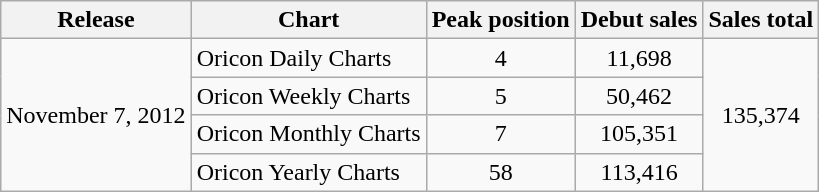<table class="wikitable" style="text-align:center;">
<tr>
<th>Release</th>
<th>Chart</th>
<th>Peak position</th>
<th>Debut sales</th>
<th>Sales total</th>
</tr>
<tr>
<td rowspan="4">November 7, 2012</td>
<td style="text-align:left;">Oricon Daily Charts</td>
<td>4</td>
<td>11,698</td>
<td rowspan=4>135,374</td>
</tr>
<tr>
<td style="text-align:left;">Oricon Weekly Charts</td>
<td>5</td>
<td>50,462</td>
</tr>
<tr>
<td style="text-align:left;">Oricon Monthly Charts</td>
<td>7</td>
<td>105,351</td>
</tr>
<tr>
<td style="text-align:left;">Oricon Yearly Charts</td>
<td>58</td>
<td>113,416</td>
</tr>
</table>
